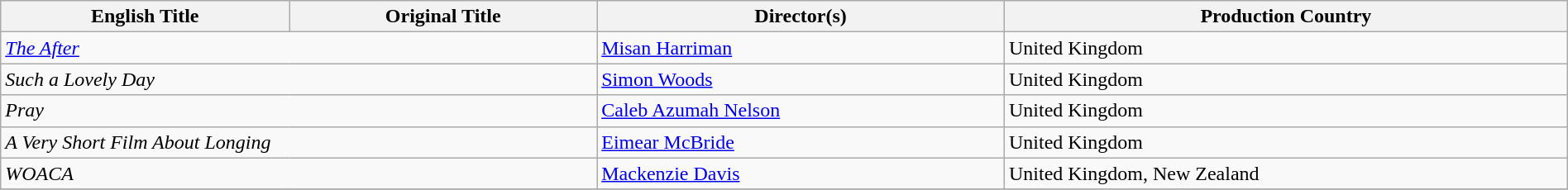<table class="wikitable" style="width:100%; margin-bottom:4px">
<tr>
<th>English Title</th>
<th>Original Title</th>
<th>Director(s)</th>
<th>Production Country</th>
</tr>
<tr>
<td colspan="2"><em><a href='#'>The After</a></em></td>
<td><a href='#'>Misan Harriman</a></td>
<td>United Kingdom</td>
</tr>
<tr>
<td colspan="2"><em>Such a Lovely Day</em></td>
<td><a href='#'>Simon Woods</a></td>
<td>United Kingdom</td>
</tr>
<tr>
<td colspan="2"><em>Pray</em></td>
<td><a href='#'>Caleb Azumah Nelson</a></td>
<td>United Kingdom</td>
</tr>
<tr>
<td colspan="2"><em>A Very Short Film About Longing</em></td>
<td><a href='#'>Eimear McBride</a></td>
<td>United Kingdom</td>
</tr>
<tr>
<td colspan="2"><em>WOACA</em></td>
<td><a href='#'>Mackenzie Davis</a></td>
<td>United Kingdom, New Zealand</td>
</tr>
<tr>
</tr>
</table>
